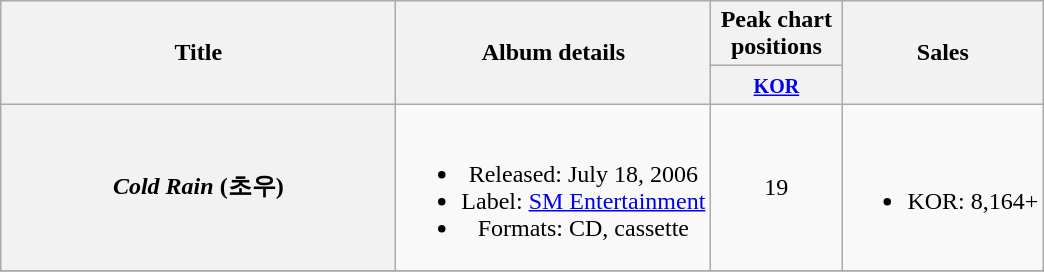<table class="wikitable plainrowheaders" style="text-align:center;">
<tr>
<th scope="col" rowspan="2" style="width:16em;">Title</th>
<th rowspan="2" scope="col">Album details</th>
<th scope="col" colspan="1" style="width:5em;">Peak chart positions</th>
<th rowspan="2" scope="col">Sales</th>
</tr>
<tr>
<th><small><a href='#'>KOR</a></small><br></th>
</tr>
<tr>
<th scope="row"><em>Cold Rain</em> (초우)</th>
<td><br><ul><li>Released: July 18, 2006</li><li>Label: <a href='#'>SM Entertainment</a></li><li>Formats: CD, cassette</li></ul></td>
<td>19</td>
<td><br><ul><li>KOR: 8,164+</li></ul></td>
</tr>
<tr>
</tr>
</table>
